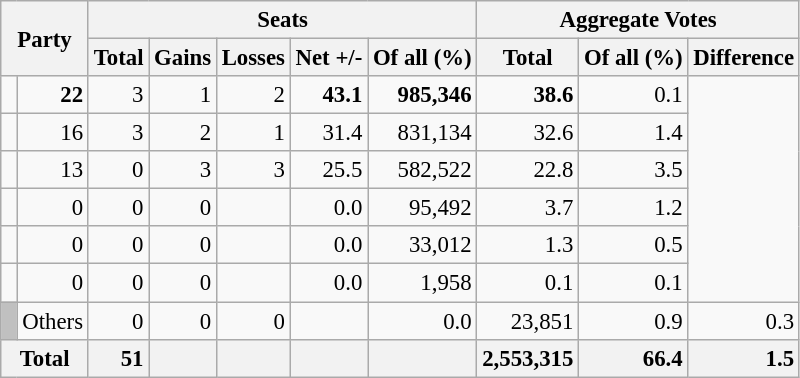<table class="wikitable sortable" style="text-align:right; font-size:95%;">
<tr>
<th colspan="2" rowspan="2">Party</th>
<th colspan="5">Seats</th>
<th colspan="3">Aggregate Votes</th>
</tr>
<tr>
<th>Total</th>
<th>Gains</th>
<th>Losses</th>
<th>Net +/-</th>
<th>Of all (%)</th>
<th>Total</th>
<th>Of all (%)</th>
<th>Difference</th>
</tr>
<tr>
<td></td>
<td><strong>22</strong></td>
<td>3</td>
<td>1</td>
<td>2</td>
<td><strong>43.1</strong></td>
<td><strong>985,346</strong></td>
<td><strong>38.6</strong></td>
<td>0.1</td>
</tr>
<tr>
<td></td>
<td>16</td>
<td>3</td>
<td>2</td>
<td>1</td>
<td>31.4</td>
<td>831,134</td>
<td>32.6</td>
<td>1.4</td>
</tr>
<tr>
<td></td>
<td>13</td>
<td>0</td>
<td>3</td>
<td>3</td>
<td>25.5</td>
<td>582,522</td>
<td>22.8</td>
<td>3.5</td>
</tr>
<tr>
<td></td>
<td>0</td>
<td>0</td>
<td>0</td>
<td></td>
<td>0.0</td>
<td>95,492</td>
<td>3.7</td>
<td>1.2</td>
</tr>
<tr>
<td></td>
<td>0</td>
<td>0</td>
<td>0</td>
<td></td>
<td>0.0</td>
<td>33,012</td>
<td>1.3</td>
<td>0.5</td>
</tr>
<tr>
<td></td>
<td>0</td>
<td>0</td>
<td>0</td>
<td></td>
<td>0.0</td>
<td>1,958</td>
<td>0.1</td>
<td>0.1</td>
</tr>
<tr>
<td style="background:silver;"> </td>
<td align=left>Others</td>
<td>0</td>
<td>0</td>
<td>0</td>
<td></td>
<td>0.0</td>
<td>23,851</td>
<td>0.9</td>
<td>0.3</td>
</tr>
<tr class="sortbottom">
<th colspan="2" style="background:#f2f2f2"><strong>Total</strong></th>
<td style="background:#f2f2f2;"><strong>51</strong></td>
<td style="background:#f2f2f2;"></td>
<td style="background:#f2f2f2;"></td>
<td style="background:#f2f2f2;"></td>
<td style="background:#f2f2f2;"></td>
<td style="background:#f2f2f2;"><strong>2,553,315</strong></td>
<td style="background:#f2f2f2;"><strong>66.4</strong></td>
<td style="background:#f2f2f2;"><strong>1.5</strong></td>
</tr>
</table>
